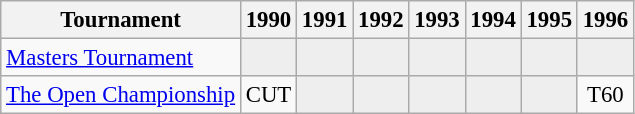<table class="wikitable" style="font-size:95%;text-align:center;">
<tr>
<th>Tournament</th>
<th>1990</th>
<th>1991</th>
<th>1992</th>
<th>1993</th>
<th>1994</th>
<th>1995</th>
<th>1996</th>
</tr>
<tr>
<td align=left><a href='#'>Masters Tournament</a></td>
<td style="background:#eeeeee;"></td>
<td style="background:#eeeeee;"></td>
<td style="background:#eeeeee;"></td>
<td style="background:#eeeeee;"></td>
<td style="background:#eeeeee;"></td>
<td style="background:#eeeeee;"></td>
<td style="background:#eeeeee;"></td>
</tr>
<tr>
<td align=left><a href='#'>The Open Championship</a></td>
<td>CUT</td>
<td style="background:#eeeeee;"></td>
<td style="background:#eeeeee;"></td>
<td style="background:#eeeeee;"></td>
<td style="background:#eeeeee;"></td>
<td style="background:#eeeeee;"></td>
<td>T60</td>
</tr>
</table>
